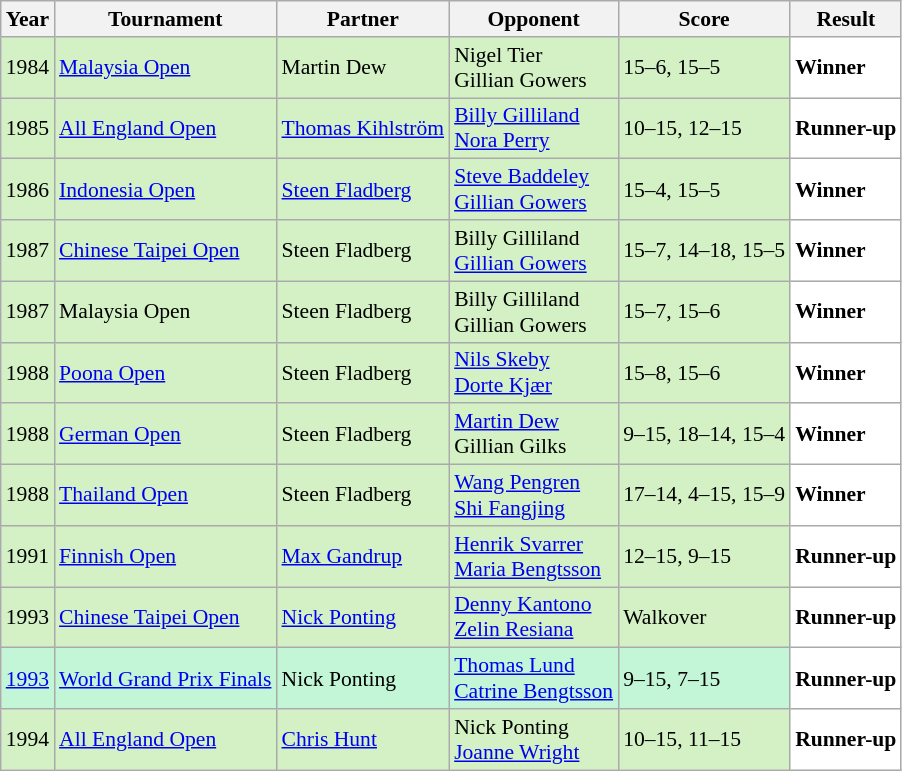<table class="sortable wikitable" style="font-size: 90%;">
<tr>
<th>Year</th>
<th>Tournament</th>
<th>Partner</th>
<th>Opponent</th>
<th>Score</th>
<th>Result</th>
</tr>
<tr style="background:#D4F1C5">
<td align="center">1984</td>
<td align="left"><a href='#'>Malaysia Open</a></td>
<td align="left"> Martin Dew</td>
<td align="left"> Nigel Tier<br> Gillian Gowers</td>
<td align="left">15–6, 15–5</td>
<td style="text-align:left; background:white"> <strong>Winner</strong></td>
</tr>
<tr style="background:#D4F1C5">
<td align="center">1985</td>
<td align="left"><a href='#'>All England Open</a></td>
<td align="left"> <a href='#'>Thomas Kihlström</a></td>
<td align="left"> <a href='#'>Billy Gilliland</a><br> <a href='#'>Nora Perry</a></td>
<td align="left">10–15, 12–15</td>
<td style="text-align:left; background:white"> <strong>Runner-up</strong></td>
</tr>
<tr style="background:#D4F1C5">
<td align="center">1986</td>
<td align="left"><a href='#'>Indonesia Open</a></td>
<td align="left"> <a href='#'>Steen Fladberg</a></td>
<td align="left"> <a href='#'>Steve Baddeley</a><br> <a href='#'>Gillian Gowers</a></td>
<td align="left">15–4, 15–5</td>
<td style="text-align:left; background:white"> <strong>Winner</strong></td>
</tr>
<tr style="background:#D4F1C5">
<td align="center">1987</td>
<td align="left"><a href='#'>Chinese Taipei Open</a></td>
<td align="left"> Steen Fladberg</td>
<td align="left"> Billy Gilliland<br> <a href='#'>Gillian Gowers</a></td>
<td align="left">15–7, 14–18, 15–5</td>
<td style="text-align:left; background:white"> <strong>Winner</strong></td>
</tr>
<tr style="background:#D4F1C5">
<td align="center">1987</td>
<td align="left">Malaysia Open</td>
<td align="left"> Steen Fladberg</td>
<td align="left"> Billy Gilliland<br> Gillian Gowers</td>
<td align="left">15–7, 15–6</td>
<td style="text-align:left; background:white"> <strong>Winner</strong></td>
</tr>
<tr style="background:#D4F1C5">
<td align="center">1988</td>
<td align="left"><a href='#'>Poona Open</a></td>
<td align="left"> Steen Fladberg</td>
<td align="left"> <a href='#'>Nils Skeby</a><br> <a href='#'>Dorte Kjær</a></td>
<td align="left">15–8, 15–6</td>
<td style="text-align:left; background:white"> <strong>Winner</strong></td>
</tr>
<tr style="background:#D4F1C5">
<td align="center">1988</td>
<td align="left"><a href='#'>German Open</a></td>
<td align="left"> Steen Fladberg</td>
<td align="left"> <a href='#'>Martin Dew</a><br> Gillian Gilks</td>
<td align="left">9–15, 18–14, 15–4</td>
<td style="text-align:left; background:white"> <strong>Winner</strong></td>
</tr>
<tr style="background:#D4F1C5">
<td align="center">1988</td>
<td align="left"><a href='#'>Thailand Open</a></td>
<td align="left"> Steen Fladberg</td>
<td align="left"> <a href='#'>Wang Pengren</a><br> <a href='#'>Shi Fangjing</a></td>
<td align="left">17–14, 4–15, 15–9</td>
<td style="text-align:left; background:white"> <strong>Winner</strong></td>
</tr>
<tr style="background:#D4F1C5">
<td align="center">1991</td>
<td align="left"><a href='#'>Finnish Open</a></td>
<td align="left"> <a href='#'>Max Gandrup</a></td>
<td align="left"> <a href='#'>Henrik Svarrer</a><br> <a href='#'>Maria Bengtsson</a></td>
<td align="left">12–15, 9–15</td>
<td style="text-align:left; background:white"> <strong>Runner-up</strong></td>
</tr>
<tr style="background:#D4F1C5">
<td align="center">1993</td>
<td align="left"><a href='#'>Chinese Taipei Open</a></td>
<td align="left"> <a href='#'>Nick Ponting</a></td>
<td align="left"> <a href='#'>Denny Kantono</a><br> <a href='#'>Zelin Resiana</a></td>
<td align="left">Walkover</td>
<td style="text-align:left; background:white"> <strong>Runner-up</strong></td>
</tr>
<tr style="background:#C3F6D7">
<td align="center"><a href='#'>1993</a></td>
<td align="left"><a href='#'>World Grand Prix Finals</a></td>
<td align="left"> Nick Ponting</td>
<td align="left"> <a href='#'>Thomas Lund</a><br> <a href='#'>Catrine Bengtsson</a></td>
<td align="left">9–15, 7–15</td>
<td style="text-align:left; background:white"> <strong>Runner-up</strong></td>
</tr>
<tr style="background:#D4F1C5">
<td align="center">1994</td>
<td align="left"><a href='#'>All England Open</a></td>
<td align="left"> <a href='#'>Chris Hunt</a></td>
<td align="left"> Nick Ponting<br> <a href='#'>Joanne Wright</a></td>
<td align="left">10–15, 11–15</td>
<td style="text-align:left; background:white"> <strong>Runner-up</strong></td>
</tr>
</table>
